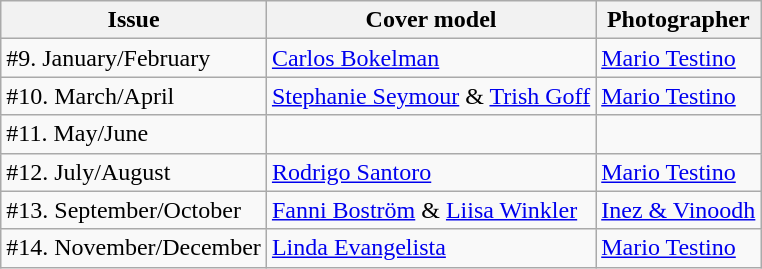<table class="sortable wikitable">
<tr>
<th>Issue</th>
<th>Cover model</th>
<th>Photographer</th>
</tr>
<tr>
<td>#9. January/February</td>
<td><a href='#'>Carlos Bokelman</a></td>
<td><a href='#'>Mario Testino</a></td>
</tr>
<tr>
<td>#10. March/April</td>
<td><a href='#'>Stephanie Seymour</a> & <a href='#'>Trish Goff</a></td>
<td><a href='#'>Mario Testino</a></td>
</tr>
<tr>
<td>#11. May/June</td>
<td></td>
<td></td>
</tr>
<tr>
<td>#12. July/August</td>
<td><a href='#'>Rodrigo Santoro</a></td>
<td><a href='#'>Mario Testino</a></td>
</tr>
<tr>
<td>#13. September/October</td>
<td><a href='#'>Fanni Boström</a> & <a href='#'>Liisa Winkler</a></td>
<td><a href='#'>Inez & Vinoodh</a></td>
</tr>
<tr>
<td>#14. November/December</td>
<td><a href='#'>Linda Evangelista</a></td>
<td><a href='#'>Mario Testino</a></td>
</tr>
</table>
